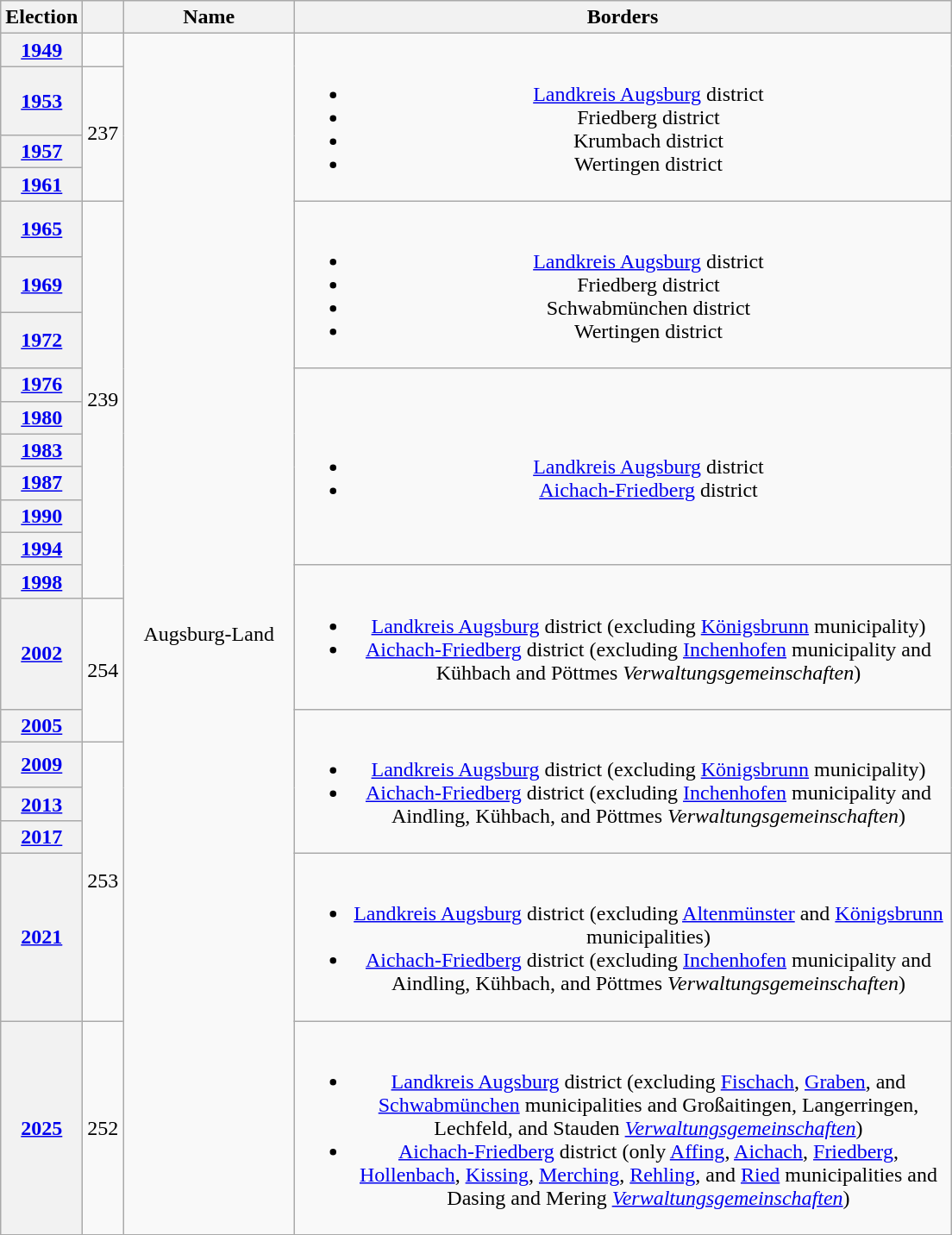<table class=wikitable style="text-align:center">
<tr>
<th>Election</th>
<th></th>
<th width=125px>Name</th>
<th width=500px>Borders</th>
</tr>
<tr>
<th><a href='#'>1949</a></th>
<td></td>
<td rowspan=21>Augsburg-Land</td>
<td rowspan=4><br><ul><li><a href='#'>Landkreis Augsburg</a> district</li><li>Friedberg district</li><li>Krumbach district</li><li>Wertingen district</li></ul></td>
</tr>
<tr>
<th><a href='#'>1953</a></th>
<td rowspan=3>237</td>
</tr>
<tr>
<th><a href='#'>1957</a></th>
</tr>
<tr>
<th><a href='#'>1961</a></th>
</tr>
<tr>
<th><a href='#'>1965</a></th>
<td rowspan=10>239</td>
<td rowspan=3><br><ul><li><a href='#'>Landkreis Augsburg</a> district</li><li>Friedberg district</li><li>Schwabmünchen district</li><li>Wertingen district</li></ul></td>
</tr>
<tr>
<th><a href='#'>1969</a></th>
</tr>
<tr>
<th><a href='#'>1972</a></th>
</tr>
<tr>
<th><a href='#'>1976</a></th>
<td rowspan=6><br><ul><li><a href='#'>Landkreis Augsburg</a> district</li><li><a href='#'>Aichach-Friedberg</a> district</li></ul></td>
</tr>
<tr>
<th><a href='#'>1980</a></th>
</tr>
<tr>
<th><a href='#'>1983</a></th>
</tr>
<tr>
<th><a href='#'>1987</a></th>
</tr>
<tr>
<th><a href='#'>1990</a></th>
</tr>
<tr>
<th><a href='#'>1994</a></th>
</tr>
<tr>
<th><a href='#'>1998</a></th>
<td rowspan=2><br><ul><li><a href='#'>Landkreis Augsburg</a> district (excluding <a href='#'>Königsbrunn</a> municipality)</li><li><a href='#'>Aichach-Friedberg</a> district (excluding <a href='#'>Inchenhofen</a> municipality and Kühbach and Pöttmes <em>Verwaltungsgemeinschaften</em>)</li></ul></td>
</tr>
<tr>
<th><a href='#'>2002</a></th>
<td rowspan=2>254</td>
</tr>
<tr>
<th><a href='#'>2005</a></th>
<td rowspan=4><br><ul><li><a href='#'>Landkreis Augsburg</a> district (excluding <a href='#'>Königsbrunn</a> municipality)</li><li><a href='#'>Aichach-Friedberg</a> district (excluding <a href='#'>Inchenhofen</a> municipality and Aindling, Kühbach, and Pöttmes <em>Verwaltungsgemeinschaften</em>)</li></ul></td>
</tr>
<tr>
<th><a href='#'>2009</a></th>
<td rowspan=4>253</td>
</tr>
<tr>
<th><a href='#'>2013</a></th>
</tr>
<tr>
<th><a href='#'>2017</a></th>
</tr>
<tr>
<th><a href='#'>2021</a></th>
<td><br><ul><li><a href='#'>Landkreis Augsburg</a> district (excluding <a href='#'>Altenmünster</a> and <a href='#'>Königsbrunn</a> municipalities)</li><li><a href='#'>Aichach-Friedberg</a> district (excluding <a href='#'>Inchenhofen</a> municipality and Aindling, Kühbach, and Pöttmes <em>Verwaltungsgemeinschaften</em>)</li></ul></td>
</tr>
<tr>
<th><a href='#'>2025</a></th>
<td>252</td>
<td><br><ul><li><a href='#'>Landkreis Augsburg</a> district (excluding <a href='#'>Fischach</a>, <a href='#'>Graben</a>, and <a href='#'>Schwabmünchen</a> municipalities and Großaitingen, Langerringen, Lechfeld, and Stauden <em><a href='#'>Verwaltungsgemeinschaften</a></em>)</li><li><a href='#'>Aichach-Friedberg</a> district (only <a href='#'>Affing</a>, <a href='#'>Aichach</a>, <a href='#'>Friedberg</a>, <a href='#'>Hollenbach</a>, <a href='#'>Kissing</a>, <a href='#'>Merching</a>, <a href='#'>Rehling</a>, and <a href='#'>Ried</a> municipalities and Dasing and Mering <em><a href='#'>Verwaltungsgemeinschaften</a></em>)</li></ul></td>
</tr>
</table>
